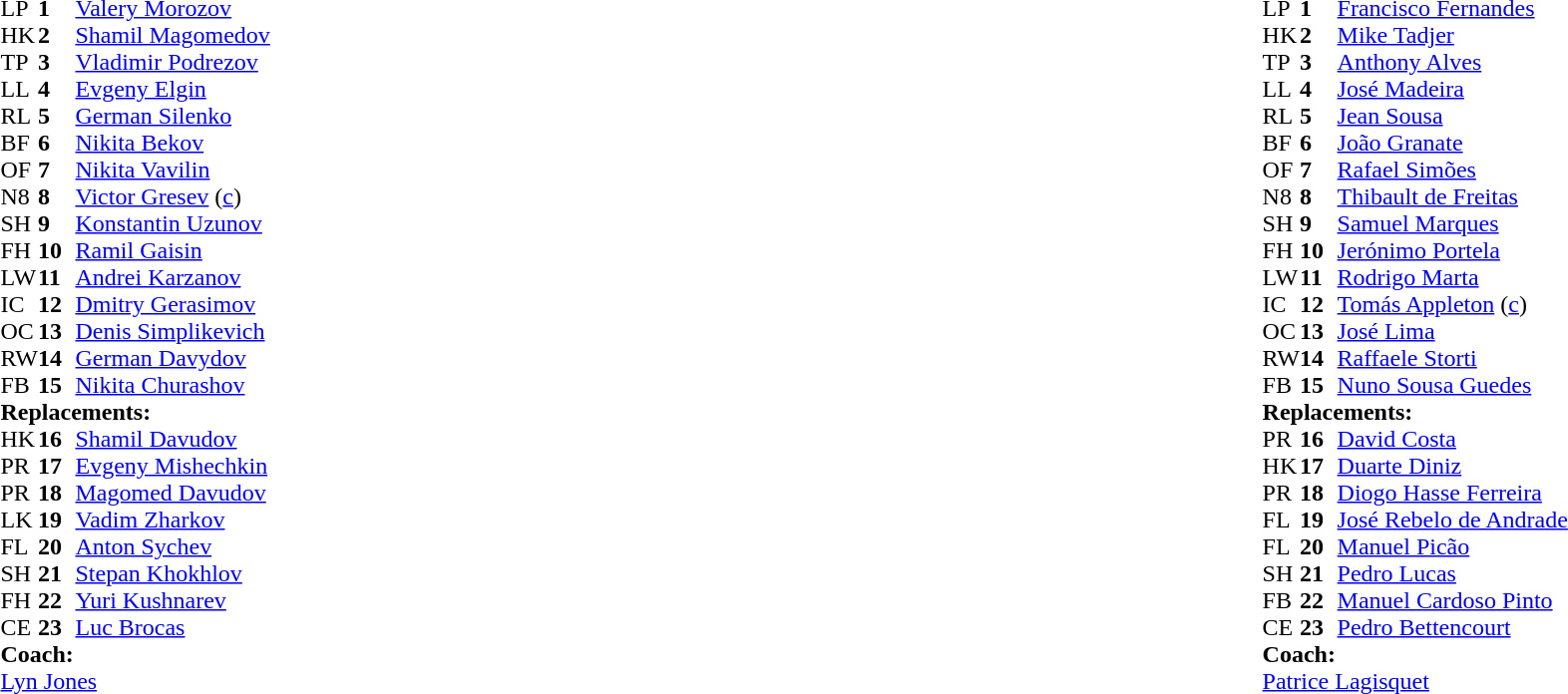<table style="width:100%">
<tr>
<td style="vertical-align:top; width:50%"><br><table cellspacing="0" cellpadding="0">
<tr>
<th width="25"></th>
<th width="25"></th>
</tr>
<tr>
<td>LP</td>
<td><strong>1</strong></td>
<td><a href='#'>Valery Morozov</a></td>
<td></td>
<td></td>
</tr>
<tr>
<td>HK</td>
<td><strong>2</strong></td>
<td><a href='#'>Shamil Magomedov</a></td>
<td></td>
<td></td>
</tr>
<tr>
<td>TP</td>
<td><strong>3</strong></td>
<td><a href='#'>Vladimir Podrezov</a></td>
<td></td>
<td></td>
</tr>
<tr>
<td>LL</td>
<td><strong>4</strong></td>
<td><a href='#'>Evgeny Elgin</a></td>
<td></td>
<td></td>
</tr>
<tr>
<td>RL</td>
<td><strong>5</strong></td>
<td><a href='#'>German Silenko</a></td>
<td></td>
<td></td>
</tr>
<tr>
<td>BF</td>
<td><strong>6</strong></td>
<td><a href='#'>Nikita Bekov</a></td>
<td></td>
<td></td>
</tr>
<tr>
<td>OF</td>
<td><strong>7</strong></td>
<td><a href='#'>Nikita Vavilin</a></td>
<td></td>
<td></td>
</tr>
<tr>
<td>N8</td>
<td><strong>8</strong></td>
<td><a href='#'>Victor Gresev</a> (<a href='#'>c</a>)</td>
<td></td>
<td></td>
</tr>
<tr>
<td>SH</td>
<td><strong>9</strong></td>
<td><a href='#'>Konstantin Uzunov</a></td>
<td></td>
<td></td>
</tr>
<tr>
<td>FH</td>
<td><strong>10</strong></td>
<td><a href='#'>Ramil Gaisin</a></td>
<td></td>
<td></td>
</tr>
<tr>
<td>LW</td>
<td><strong>11</strong></td>
<td><a href='#'>Andrei Karzanov</a></td>
<td></td>
<td></td>
</tr>
<tr>
<td>IC</td>
<td><strong>12</strong></td>
<td><a href='#'>Dmitry Gerasimov</a></td>
<td></td>
<td></td>
</tr>
<tr>
<td>OC</td>
<td><strong>13</strong></td>
<td><a href='#'>Denis Simplikevich</a></td>
<td></td>
<td></td>
</tr>
<tr>
<td>RW</td>
<td><strong>14</strong></td>
<td><a href='#'>German Davydov</a></td>
<td></td>
<td></td>
</tr>
<tr>
<td>FB</td>
<td><strong>15</strong></td>
<td><a href='#'>Nikita Churashov</a></td>
<td></td>
<td></td>
</tr>
<tr>
<td colspan="4"><strong>Replacements:</strong></td>
</tr>
<tr>
<td>HK</td>
<td><strong>16</strong></td>
<td><a href='#'>Shamil Davudov</a></td>
<td></td>
<td></td>
</tr>
<tr>
<td>PR</td>
<td><strong>17</strong></td>
<td><a href='#'>Evgeny Mishechkin</a></td>
<td></td>
<td></td>
</tr>
<tr>
<td>PR</td>
<td><strong>18</strong></td>
<td><a href='#'>Magomed Davudov</a></td>
<td></td>
<td></td>
</tr>
<tr>
<td>LK</td>
<td><strong>19</strong></td>
<td><a href='#'>Vadim Zharkov</a></td>
<td></td>
<td></td>
</tr>
<tr>
<td>FL</td>
<td><strong>20</strong></td>
<td><a href='#'>Anton Sychev</a></td>
<td></td>
<td></td>
</tr>
<tr>
<td>SH</td>
<td><strong>21</strong></td>
<td><a href='#'>Stepan Khokhlov</a></td>
<td></td>
<td></td>
</tr>
<tr>
<td>FH</td>
<td><strong>22</strong></td>
<td><a href='#'>Yuri Kushnarev</a></td>
<td></td>
<td></td>
</tr>
<tr>
<td>CE</td>
<td><strong>23</strong></td>
<td><a href='#'>Luc Brocas</a></td>
<td></td>
<td></td>
</tr>
<tr>
<td colspan="4"><strong>Coach:</strong></td>
</tr>
<tr>
<td colspan="4"><a href='#'>Lyn Jones</a></td>
</tr>
</table>
</td>
<td style="vertical-align:top"></td>
<td style="vertical-align:top; width:50%"><br><table cellspacing="0" cellpadding="0" style="margin:auto">
<tr>
<th width="25"></th>
<th width="25"></th>
</tr>
<tr>
<td>LP</td>
<td><strong>1</strong></td>
<td><a href='#'>Francisco Fernandes</a></td>
<td></td>
<td></td>
</tr>
<tr>
<td>HK</td>
<td><strong>2</strong></td>
<td><a href='#'>Mike Tadjer</a></td>
<td> </td>
<td></td>
</tr>
<tr>
<td>TP</td>
<td><strong>3</strong></td>
<td><a href='#'>Anthony Alves</a></td>
<td></td>
<td></td>
</tr>
<tr>
<td>LL</td>
<td><strong>4</strong></td>
<td><a href='#'>José Madeira</a></td>
<td></td>
<td></td>
</tr>
<tr>
<td>RL</td>
<td><strong>5</strong></td>
<td><a href='#'>Jean Sousa</a></td>
<td></td>
<td></td>
</tr>
<tr>
<td>BF</td>
<td><strong>6</strong></td>
<td><a href='#'>João Granate</a></td>
<td></td>
<td></td>
</tr>
<tr>
<td>OF</td>
<td><strong>7</strong></td>
<td><a href='#'>Rafael Simões</a></td>
<td></td>
<td></td>
</tr>
<tr>
<td>N8</td>
<td><strong>8</strong></td>
<td><a href='#'>Thibault de Freitas</a></td>
<td></td>
<td></td>
</tr>
<tr>
<td>SH</td>
<td><strong>9</strong></td>
<td><a href='#'>Samuel Marques</a></td>
<td></td>
<td></td>
</tr>
<tr>
<td>FH</td>
<td><strong>10</strong></td>
<td><a href='#'>Jerónimo Portela</a></td>
<td></td>
<td></td>
</tr>
<tr>
<td>LW</td>
<td><strong>11</strong></td>
<td><a href='#'>Rodrigo Marta</a></td>
<td></td>
<td></td>
</tr>
<tr>
<td>IC</td>
<td><strong>12</strong></td>
<td><a href='#'>Tomás Appleton</a> (<a href='#'>c</a>)</td>
<td></td>
<td></td>
</tr>
<tr>
<td>OC</td>
<td><strong>13</strong></td>
<td><a href='#'>José Lima</a></td>
<td></td>
<td></td>
</tr>
<tr>
<td>RW</td>
<td><strong>14</strong></td>
<td><a href='#'>Raffaele Storti</a></td>
<td></td>
<td></td>
</tr>
<tr>
<td>FB</td>
<td><strong>15</strong></td>
<td><a href='#'>Nuno Sousa Guedes</a></td>
<td></td>
<td></td>
</tr>
<tr>
<td colspan="4"><strong>Replacements:</strong></td>
</tr>
<tr>
<td>PR</td>
<td><strong>16</strong></td>
<td><a href='#'>David Costa</a></td>
<td></td>
<td></td>
</tr>
<tr>
<td>HK</td>
<td><strong>17</strong></td>
<td><a href='#'>Duarte Diniz</a></td>
<td></td>
<td></td>
</tr>
<tr>
<td>PR</td>
<td><strong>18</strong></td>
<td><a href='#'>Diogo Hasse Ferreira</a></td>
<td> </td>
<td></td>
<td></td>
</tr>
<tr>
<td>FL</td>
<td><strong>19</strong></td>
<td><a href='#'>José Rebelo de Andrade</a></td>
<td></td>
<td></td>
</tr>
<tr>
<td>FL</td>
<td><strong>20</strong></td>
<td><a href='#'>Manuel Picão</a></td>
<td></td>
<td></td>
</tr>
<tr>
<td>SH</td>
<td><strong>21</strong></td>
<td><a href='#'>Pedro Lucas</a></td>
<td></td>
<td></td>
</tr>
<tr>
<td>FB</td>
<td><strong>22</strong></td>
<td><a href='#'>Manuel Cardoso Pinto</a></td>
<td></td>
<td></td>
</tr>
<tr>
<td>CE</td>
<td><strong>23</strong></td>
<td><a href='#'>Pedro Bettencourt</a></td>
<td></td>
<td></td>
</tr>
<tr>
<td colspan="4"><strong>Coach:</strong></td>
</tr>
<tr>
<td colspan="4"><a href='#'>Patrice Lagisquet</a></td>
</tr>
</table>
</td>
</tr>
</table>
